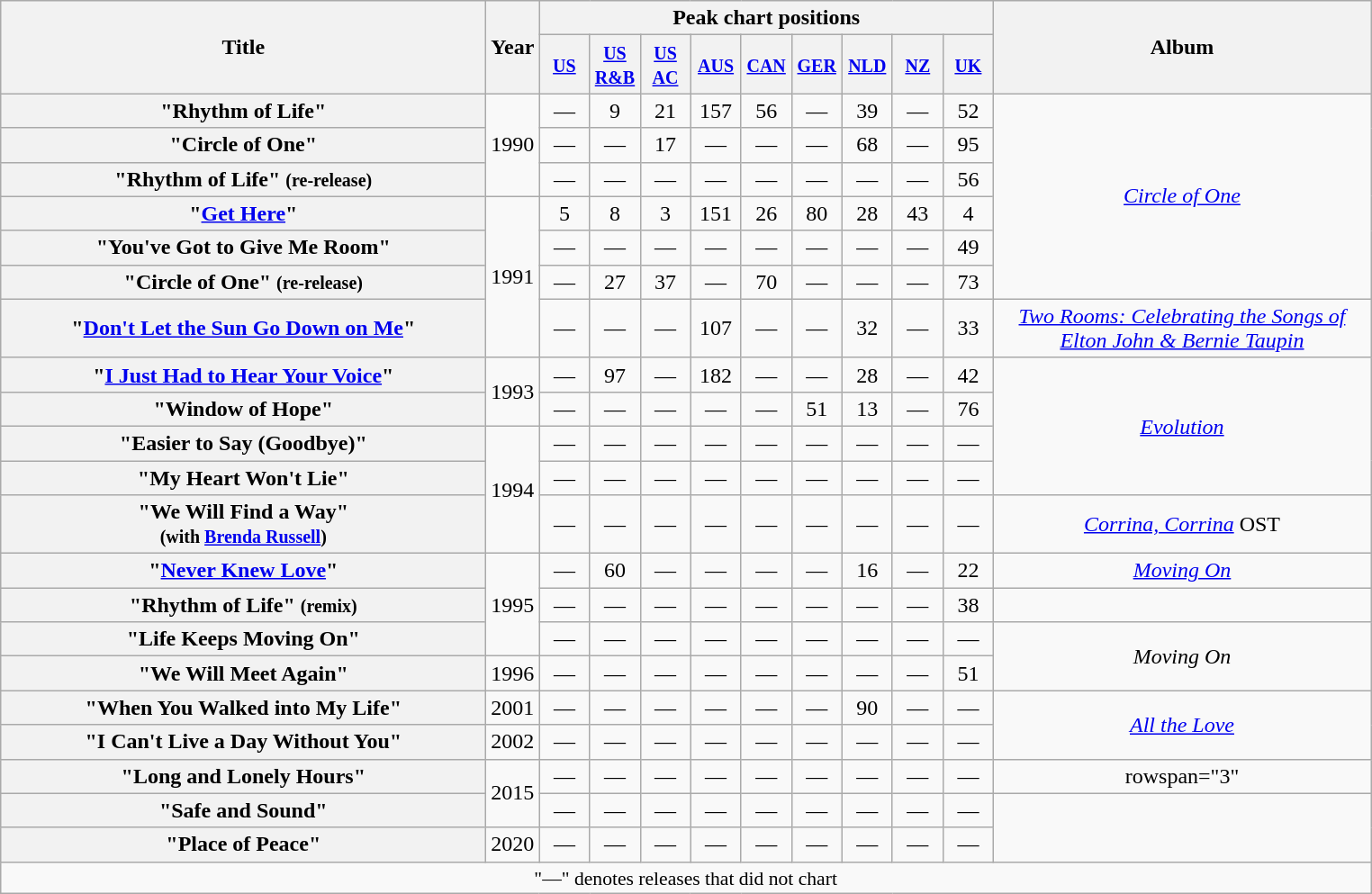<table class="wikitable plainrowheaders" style="text-align:center;">
<tr>
<th scope="col" rowspan="2" style="width:22em;">Title</th>
<th scope="col" rowspan="2" style="width:1em;">Year</th>
<th scope="col" colspan="9">Peak chart positions</th>
<th scope="col" rowspan="2" style="width:17em;">Album</th>
</tr>
<tr>
<th style="width:30px;"><small><a href='#'>US</a></small><br></th>
<th style="width:30px;"><small><a href='#'>US R&B</a></small><br></th>
<th style="width:30px;"><small><a href='#'>US AC</a></small><br></th>
<th style="width:30px;"><small><a href='#'>AUS</a></small><br></th>
<th style="width:30px;"><small><a href='#'>CAN</a></small><br></th>
<th style="width:30px;"><small><a href='#'>GER</a></small><br></th>
<th style="width:30px;"><small><a href='#'>NLD</a></small><br></th>
<th style="width:30px;"><small><a href='#'>NZ</a></small><br></th>
<th style="width:30px;"><small><a href='#'>UK</a></small><br></th>
</tr>
<tr>
<th scope="row">"Rhythm of Life"</th>
<td rowspan="3">1990</td>
<td>—</td>
<td>9</td>
<td>21</td>
<td>157</td>
<td>56</td>
<td>—</td>
<td>39</td>
<td>—</td>
<td>52</td>
<td rowspan="6"><em><a href='#'>Circle of One</a></em></td>
</tr>
<tr>
<th scope="row">"Circle of One"</th>
<td>—</td>
<td>—</td>
<td>17</td>
<td>—</td>
<td>—</td>
<td>—</td>
<td>68</td>
<td>—</td>
<td>95</td>
</tr>
<tr>
<th scope="row">"Rhythm of Life" <small>(re-release)</small></th>
<td>—</td>
<td>—</td>
<td>—</td>
<td>—</td>
<td>—</td>
<td>—</td>
<td>—</td>
<td>—</td>
<td>56</td>
</tr>
<tr>
<th scope="row">"<a href='#'>Get Here</a>"</th>
<td rowspan="4">1991</td>
<td>5</td>
<td>8</td>
<td>3</td>
<td>151</td>
<td>26</td>
<td>80</td>
<td>28</td>
<td>43</td>
<td>4</td>
</tr>
<tr>
<th scope="row">"You've Got to Give Me Room"</th>
<td>—</td>
<td>—</td>
<td>—</td>
<td>—</td>
<td>—</td>
<td>—</td>
<td>—</td>
<td>—</td>
<td>49</td>
</tr>
<tr>
<th scope="row">"Circle of One" <small>(re-release)</small></th>
<td>—</td>
<td>27</td>
<td>37</td>
<td>—</td>
<td>70</td>
<td>—</td>
<td>—</td>
<td>—</td>
<td>73</td>
</tr>
<tr>
<th scope="row">"<a href='#'>Don't Let the Sun Go Down on Me</a>"</th>
<td>—</td>
<td>—</td>
<td>—</td>
<td>107</td>
<td>—</td>
<td>—</td>
<td>32</td>
<td>—</td>
<td>33</td>
<td><em><a href='#'>Two Rooms: Celebrating the Songs of Elton John & Bernie Taupin</a></em></td>
</tr>
<tr>
<th scope="row">"<a href='#'>I Just Had to Hear Your Voice</a>"</th>
<td rowspan="2">1993</td>
<td>—</td>
<td>97</td>
<td>—</td>
<td>182</td>
<td>—</td>
<td>—</td>
<td>28</td>
<td>—</td>
<td>42</td>
<td rowspan="4"><em><a href='#'>Evolution</a></em></td>
</tr>
<tr>
<th scope="row">"Window of Hope"</th>
<td>—</td>
<td>—</td>
<td>—</td>
<td>—</td>
<td>—</td>
<td>51</td>
<td>13</td>
<td>—</td>
<td>76</td>
</tr>
<tr>
<th scope="row">"Easier to Say (Goodbye)"</th>
<td rowspan="3">1994</td>
<td>—</td>
<td>—</td>
<td>—</td>
<td>—</td>
<td>—</td>
<td>—</td>
<td>—</td>
<td>—</td>
<td>—</td>
</tr>
<tr>
<th scope="row">"My Heart Won't Lie"</th>
<td>—</td>
<td>—</td>
<td>—</td>
<td>—</td>
<td>—</td>
<td>—</td>
<td>—</td>
<td>—</td>
<td>—</td>
</tr>
<tr>
<th scope="row">"We Will Find a Way"<br><small>(with <a href='#'>Brenda Russell</a>)</small></th>
<td>—</td>
<td>—</td>
<td>—</td>
<td>—</td>
<td>—</td>
<td>—</td>
<td>—</td>
<td>—</td>
<td>—</td>
<td><em><a href='#'>Corrina, Corrina</a></em> OST</td>
</tr>
<tr>
<th scope="row">"<a href='#'>Never Knew Love</a>"</th>
<td rowspan="3">1995</td>
<td>—</td>
<td>60</td>
<td>—</td>
<td>—</td>
<td>—</td>
<td>—</td>
<td>16</td>
<td>—</td>
<td>22</td>
<td><em><a href='#'>Moving On</a></em></td>
</tr>
<tr>
<th scope="row">"Rhythm of Life" <small>(remix)</small></th>
<td>—</td>
<td>—</td>
<td>—</td>
<td>—</td>
<td>—</td>
<td>—</td>
<td>—</td>
<td>—</td>
<td>38</td>
<td></td>
</tr>
<tr>
<th scope="row">"Life Keeps Moving On"</th>
<td>—</td>
<td>—</td>
<td>—</td>
<td>—</td>
<td>—</td>
<td>—</td>
<td>—</td>
<td>—</td>
<td>—</td>
<td rowspan="2"><em>Moving On</em></td>
</tr>
<tr>
<th scope="row">"We Will Meet Again"</th>
<td>1996</td>
<td>—</td>
<td>—</td>
<td>—</td>
<td>—</td>
<td>—</td>
<td>—</td>
<td>—</td>
<td>—</td>
<td>51</td>
</tr>
<tr>
<th scope="row">"When You Walked into My Life"</th>
<td>2001</td>
<td>—</td>
<td>—</td>
<td>—</td>
<td>—</td>
<td>—</td>
<td>—</td>
<td>90</td>
<td>—</td>
<td>—</td>
<td rowspan="2"><em><a href='#'>All the Love</a></em></td>
</tr>
<tr>
<th scope="row">"I Can't Live a Day Without You"</th>
<td>2002</td>
<td>—</td>
<td>—</td>
<td>—</td>
<td>—</td>
<td>—</td>
<td>—</td>
<td>—</td>
<td>—</td>
<td>—</td>
</tr>
<tr>
<th scope="row">"Long and Lonely Hours"</th>
<td rowspan="2">2015</td>
<td>—</td>
<td>—</td>
<td>—</td>
<td>—</td>
<td>—</td>
<td>—</td>
<td>—</td>
<td>—</td>
<td>—</td>
<td>rowspan="3" </td>
</tr>
<tr>
<th scope="row">"Safe and Sound"</th>
<td>—</td>
<td>—</td>
<td>—</td>
<td>—</td>
<td>—</td>
<td>—</td>
<td>—</td>
<td>—</td>
<td>—</td>
</tr>
<tr>
<th scope="row">"Place of Peace"</th>
<td>2020</td>
<td>—</td>
<td>—</td>
<td>—</td>
<td>—</td>
<td>—</td>
<td>—</td>
<td>—</td>
<td>—</td>
<td>—</td>
</tr>
<tr>
<td colspan="12" style="font-size:90%;">"—" denotes releases that did not chart</td>
</tr>
</table>
